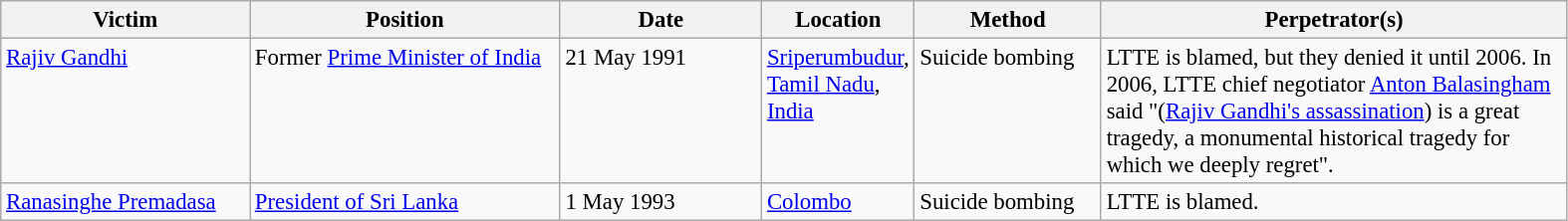<table class="wikitable" style="font-size:95%;width:83%;">
<tr>
<th width="16%">Victim</th>
<th width="20%">Position</th>
<th width="13%">Date</th>
<th width="9%">Location</th>
<th width="12%">Method</th>
<th width="30%">Perpetrator(s)</th>
</tr>
<tr valign=top>
<td><a href='#'>Rajiv Gandhi</a></td>
<td>Former <a href='#'>Prime Minister of India</a></td>
<td>21 May 1991</td>
<td><a href='#'>Sriperumbudur</a>, <a href='#'>Tamil Nadu</a>, <a href='#'>India</a></td>
<td>Suicide bombing</td>
<td>LTTE is blamed, but they denied it until 2006. In 2006, LTTE chief negotiator <a href='#'>Anton Balasingham</a> said "(<a href='#'>Rajiv Gandhi's assassination</a>) is a great tragedy, a monumental historical tragedy for which we deeply regret".</td>
</tr>
<tr>
<td><a href='#'>Ranasinghe Premadasa</a></td>
<td><a href='#'>President of Sri Lanka</a></td>
<td>1 May 1993</td>
<td><a href='#'>Colombo</a></td>
<td>Suicide bombing</td>
<td>LTTE is blamed.</td>
</tr>
</table>
